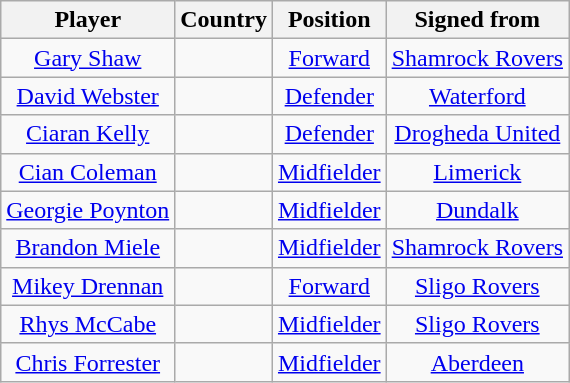<table class="wikitable" style="text-align:center">
<tr>
<th>Player</th>
<th>Country</th>
<th>Position</th>
<th>Signed from</th>
</tr>
<tr>
<td><a href='#'>Gary Shaw</a></td>
<td></td>
<td><a href='#'>Forward</a></td>
<td> <a href='#'>Shamrock Rovers</a></td>
</tr>
<tr>
<td><a href='#'>David Webster</a></td>
<td></td>
<td><a href='#'>Defender</a></td>
<td> <a href='#'>Waterford</a></td>
</tr>
<tr>
<td><a href='#'>Ciaran Kelly</a></td>
<td></td>
<td><a href='#'>Defender</a></td>
<td> <a href='#'>Drogheda United</a></td>
</tr>
<tr>
<td><a href='#'>Cian Coleman</a></td>
<td></td>
<td><a href='#'>Midfielder</a></td>
<td> <a href='#'>Limerick</a></td>
</tr>
<tr>
<td><a href='#'>Georgie Poynton</a></td>
<td></td>
<td><a href='#'>Midfielder</a></td>
<td> <a href='#'>Dundalk</a></td>
</tr>
<tr>
<td><a href='#'>Brandon Miele</a></td>
<td></td>
<td><a href='#'>Midfielder</a></td>
<td> <a href='#'>Shamrock Rovers</a></td>
</tr>
<tr>
<td><a href='#'>Mikey Drennan</a></td>
<td></td>
<td><a href='#'>Forward</a></td>
<td> <a href='#'>Sligo Rovers</a></td>
</tr>
<tr>
<td><a href='#'>Rhys McCabe</a></td>
<td></td>
<td><a href='#'>Midfielder</a></td>
<td> <a href='#'>Sligo Rovers</a></td>
</tr>
<tr>
<td><a href='#'>Chris Forrester</a></td>
<td></td>
<td><a href='#'>Midfielder</a></td>
<td> <a href='#'>Aberdeen</a></td>
</tr>
</table>
